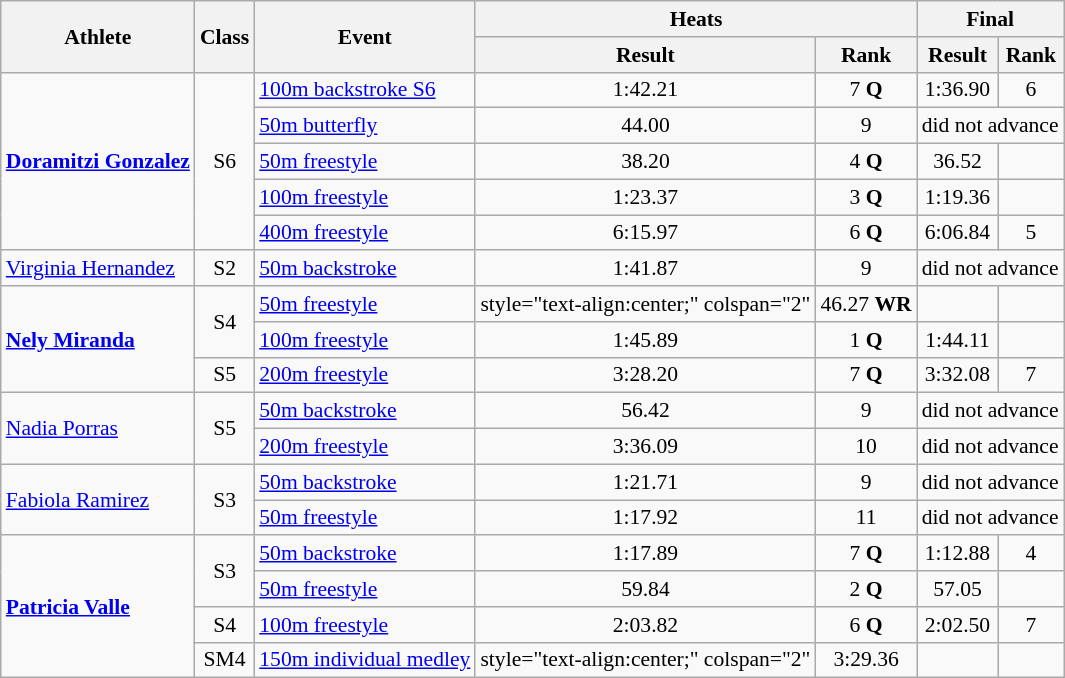<table class=wikitable style="font-size:90%">
<tr>
<th rowspan="2">Athlete</th>
<th rowspan="2">Class</th>
<th rowspan="2">Event</th>
<th colspan="2">Heats</th>
<th colspan="2">Final</th>
</tr>
<tr>
<th>Result</th>
<th>Rank</th>
<th>Result</th>
<th>Rank</th>
</tr>
<tr>
<td rowspan="5"><strong><a href='#'>Doramitzi Gonzalez</a></strong></td>
<td rowspan="5" style="text-align:center;">S6</td>
<td><a href='#'>100m backstroke S6</a></td>
<td style="text-align:center;">1:42.21</td>
<td style="text-align:center;">7 <strong>Q</strong></td>
<td style="text-align:center;">1:36.90</td>
<td style="text-align:center;">6</td>
</tr>
<tr>
<td><a href='#'>50m butterfly</a></td>
<td style="text-align:center;">44.00</td>
<td style="text-align:center;">9</td>
<td style="text-align:center;" colspan="2">did not advance</td>
</tr>
<tr>
<td><a href='#'>50m freestyle</a></td>
<td style="text-align:center;">38.20</td>
<td style="text-align:center;">4 <strong>Q</strong></td>
<td style="text-align:center;">36.52</td>
<td style="text-align:center;"></td>
</tr>
<tr>
<td><a href='#'>100m freestyle</a></td>
<td style="text-align:center;">1:23.37</td>
<td style="text-align:center;">3 <strong>Q</strong></td>
<td style="text-align:center;">1:19.36</td>
<td style="text-align:center;"></td>
</tr>
<tr>
<td><a href='#'>400m freestyle</a></td>
<td style="text-align:center;">6:15.97</td>
<td style="text-align:center;">6 <strong>Q</strong></td>
<td style="text-align:center;">6:06.84</td>
<td style="text-align:center;">5</td>
</tr>
<tr>
<td><a href='#'>Virginia Hernandez</a></td>
<td style="text-align:center;">S2</td>
<td><a href='#'>50m backstroke</a></td>
<td style="text-align:center;">1:41.87</td>
<td style="text-align:center;">9</td>
<td style="text-align:center;" colspan="2">did not advance</td>
</tr>
<tr>
<td rowspan="3"><strong><a href='#'>Nely Miranda</a></strong></td>
<td rowspan="2" style="text-align:center;">S4</td>
<td><a href='#'>50m freestyle</a></td>
<td>style="text-align:center;" colspan="2" </td>
<td style="text-align:center;">46.27 <strong>WR</strong></td>
<td style="text-align:center;"></td>
</tr>
<tr>
<td><a href='#'>100m freestyle</a></td>
<td style="text-align:center;">1:45.89</td>
<td style="text-align:center;">1 <strong>Q</strong></td>
<td style="text-align:center;">1:44.11</td>
<td style="text-align:center;"></td>
</tr>
<tr>
<td style="text-align:center;">S5</td>
<td><a href='#'>200m freestyle</a></td>
<td style="text-align:center;">3:28.20</td>
<td style="text-align:center;">7 <strong>Q</strong></td>
<td style="text-align:center;">3:32.08</td>
<td style="text-align:center;">7</td>
</tr>
<tr>
<td rowspan="2"><a href='#'>Nadia Porras</a></td>
<td rowspan="2" style="text-align:center;">S5</td>
<td><a href='#'>50m backstroke</a></td>
<td style="text-align:center;">56.42</td>
<td style="text-align:center;">9</td>
<td style="text-align:center;" colspan="2">did not advance</td>
</tr>
<tr>
<td><a href='#'>200m freestyle</a></td>
<td style="text-align:center;">3:36.09</td>
<td style="text-align:center;">10</td>
<td style="text-align:center;" colspan="2">did not advance</td>
</tr>
<tr>
<td rowspan="2"><a href='#'>Fabiola Ramirez</a></td>
<td rowspan="2" style="text-align:center;">S3</td>
<td><a href='#'>50m backstroke</a></td>
<td style="text-align:center;">1:21.71</td>
<td style="text-align:center;">9</td>
<td style="text-align:center;" colspan="2">did not advance</td>
</tr>
<tr>
<td><a href='#'>50m freestyle</a></td>
<td style="text-align:center;">1:17.92</td>
<td style="text-align:center;">11</td>
<td style="text-align:center;" colspan="2">did not advance</td>
</tr>
<tr>
<td rowspan="4"><strong><a href='#'>Patricia Valle</a></strong></td>
<td rowspan="2" style="text-align:center;">S3</td>
<td><a href='#'>50m backstroke</a></td>
<td style="text-align:center;">1:17.89</td>
<td style="text-align:center;">7 <strong>Q</strong></td>
<td style="text-align:center;">1:12.88</td>
<td style="text-align:center;">4</td>
</tr>
<tr>
<td><a href='#'>50m freestyle</a></td>
<td style="text-align:center;">59.84</td>
<td style="text-align:center;">2 <strong>Q</strong></td>
<td style="text-align:center;">57.05</td>
<td style="text-align:center;"></td>
</tr>
<tr>
<td style="text-align:center;">S4</td>
<td><a href='#'>100m freestyle</a></td>
<td style="text-align:center;">2:03.82</td>
<td style="text-align:center;">6 <strong>Q</strong></td>
<td style="text-align:center;">2:02.50</td>
<td style="text-align:center;">7</td>
</tr>
<tr>
<td style="text-align:center;">SM4</td>
<td><a href='#'>150m individual medley</a></td>
<td>style="text-align:center;" colspan="2" </td>
<td style="text-align:center;">3:29.36</td>
<td style="text-align:center;"></td>
</tr>
</table>
